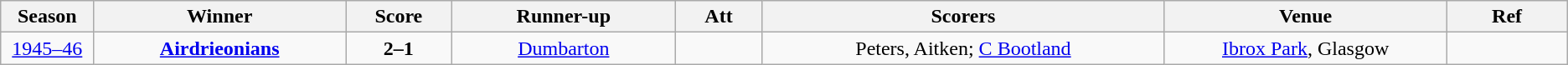<table class="wikitable">
<tr align=center>
<th width=1%>Season</th>
<th width=5%>Winner</th>
<th width=2%>Score</th>
<th width=5%>Runner-up</th>
<th width=2%>Att</th>
<th width=10%>Scorers</th>
<th width=7%>Venue</th>
<th width=3%>Ref</th>
</tr>
<tr align=center>
<td><a href='#'>1945–46</a></td>
<td><strong><a href='#'>Airdrieonians</a></strong></td>
<td><strong>2–1</strong></td>
<td><a href='#'>Dumbarton</a></td>
<td></td>
<td>Peters, Aitken; <a href='#'>C Bootland</a></td>
<td><a href='#'>Ibrox Park</a>, Glasgow</td>
<td></td>
</tr>
</table>
